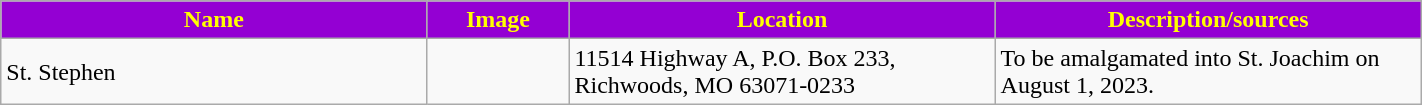<table class="wikitable sortable mw-collapsible mw-collapsed" style="width:75%">
<tr>
<th style="background:darkviolet; color:yellow;" width="30%"><strong>Name</strong></th>
<th style="background:darkviolet; color:yellow;" width="10%"><strong>Image</strong></th>
<th style="background:darkviolet; color:yellow;" width="30%"><strong>Location</strong></th>
<th style="background:darkviolet; color:yellow;" width="30%"><strong>Description/sources</strong></th>
</tr>
<tr>
<td>St. Stephen</td>
<td></td>
<td>11514 Highway A, P.O. Box 233, Richwoods, MO 63071-0233</td>
<td>To be amalgamated into St. Joachim on August 1, 2023.</td>
</tr>
</table>
